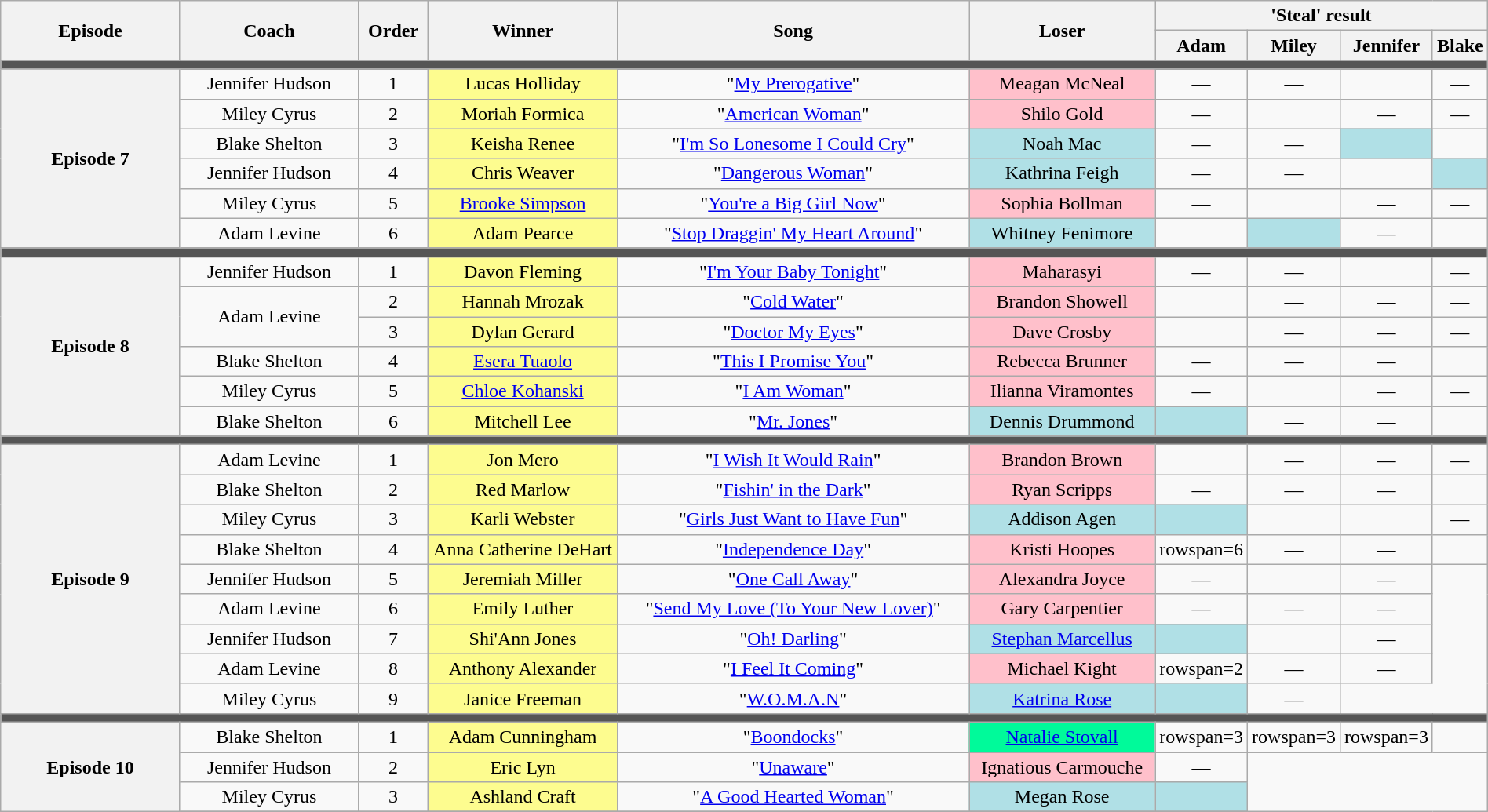<table class="wikitable" style="text-align: center; width:100%;">
<tr>
<th rowspan="2" style="width:15%;">Episode</th>
<th rowspan="2" style="width:15%;">Coach</th>
<th rowspan="2" style="width:05%;">Order</th>
<th rowspan="2" style="width:15%;">Winner</th>
<th rowspan="2" style="width:30%;">Song</th>
<th rowspan="2" style="width:15%;">Loser</th>
<th colspan="4" style="width:20%;">'Steal' result</th>
</tr>
<tr>
<th style="width:05%;">Adam</th>
<th style="width:05%;">Miley</th>
<th style="width:05%;">Jennifer</th>
<th style="width:05%;">Blake</th>
</tr>
<tr>
<td colspan="10" style="background:#555;"></td>
</tr>
<tr>
<th rowspan="6">Episode 7<br><small></small></th>
<td>Jennifer Hudson</td>
<td>1</td>
<td style="background:#fdfc8f;">Lucas Holliday</td>
<td>"<a href='#'>My Prerogative</a>"</td>
<td style="background:pink;">Meagan McNeal</td>
<td>—</td>
<td>—</td>
<td></td>
<td>—</td>
</tr>
<tr>
<td>Miley Cyrus</td>
<td>2</td>
<td style="background:#fdfc8f;">Moriah Formica</td>
<td>"<a href='#'>American Woman</a>"</td>
<td style="background:pink;">Shilo Gold</td>
<td>—</td>
<td></td>
<td>—</td>
<td>—</td>
</tr>
<tr>
<td>Blake Shelton</td>
<td>3</td>
<td style="background:#fdfc8f;">Keisha Renee</td>
<td>"<a href='#'>I'm So Lonesome I Could Cry</a>"</td>
<td style="background:#B0E0E6;">Noah Mac</td>
<td>—</td>
<td>—</td>
<td style="background:#B0E0E6;"><strong></strong></td>
<td></td>
</tr>
<tr>
<td>Jennifer Hudson</td>
<td>4</td>
<td style="background:#fdfc8f;">Chris Weaver</td>
<td>"<a href='#'>Dangerous Woman</a>"</td>
<td style="background:#B0E0E6;">Kathrina Feigh</td>
<td>—</td>
<td>—</td>
<td></td>
<td style="background:#B0E0E6;"><strong></strong></td>
</tr>
<tr>
<td>Miley Cyrus</td>
<td>5</td>
<td style="background:#fdfc8f;"><a href='#'>Brooke Simpson</a></td>
<td>"<a href='#'>You're a Big Girl Now</a>"</td>
<td style="background:pink;">Sophia Bollman</td>
<td>—</td>
<td></td>
<td>—</td>
<td>—</td>
</tr>
<tr>
<td>Adam Levine</td>
<td>6</td>
<td style="background:#fdfc8f;">Adam Pearce</td>
<td>"<a href='#'>Stop Draggin' My Heart Around</a>"</td>
<td style="background:#B0E0E6;">Whitney Fenimore</td>
<td></td>
<td style="background:#B0E0E6;"><strong></strong></td>
<td>—</td>
<td><strong></strong></td>
</tr>
<tr>
<td colspan="10" style="background:#555;"></td>
</tr>
<tr>
<th rowspan="6">Episode 8<br><small></small></th>
<td>Jennifer Hudson</td>
<td>1</td>
<td style="background:#fdfc8f;">Davon Fleming</td>
<td>"<a href='#'>I'm Your Baby Tonight</a>"</td>
<td style="background:pink;">Maharasyi</td>
<td>—</td>
<td>—</td>
<td></td>
<td>—</td>
</tr>
<tr>
<td rowspan=2>Adam Levine</td>
<td>2</td>
<td style="background:#fdfc8f;">Hannah Mrozak</td>
<td>"<a href='#'>Cold Water</a>"</td>
<td style="background:pink;">Brandon Showell</td>
<td></td>
<td>—</td>
<td>—</td>
<td>—</td>
</tr>
<tr>
<td>3</td>
<td style="background:#fdfc8f;">Dylan Gerard</td>
<td>"<a href='#'>Doctor My Eyes</a>"</td>
<td style="background:pink;">Dave Crosby</td>
<td></td>
<td>—</td>
<td>—</td>
<td>—</td>
</tr>
<tr>
<td>Blake Shelton</td>
<td>4</td>
<td style="background:#fdfc8f;"><a href='#'>Esera Tuaolo</a></td>
<td>"<a href='#'>This I Promise You</a>"</td>
<td style="background:pink;">Rebecca Brunner</td>
<td>—</td>
<td>—</td>
<td>—</td>
<td></td>
</tr>
<tr>
<td>Miley Cyrus</td>
<td>5</td>
<td style="background:#fdfc8f;"><a href='#'>Chloe Kohanski</a></td>
<td>"<a href='#'>I Am Woman</a>"</td>
<td style="background:pink;">Ilianna Viramontes</td>
<td>—</td>
<td></td>
<td>—</td>
<td>—</td>
</tr>
<tr>
<td>Blake Shelton</td>
<td>6</td>
<td style="background:#fdfc8f;">Mitchell Lee</td>
<td>"<a href='#'>Mr. Jones</a>"</td>
<td style="background:#B0E0E6;">Dennis Drummond</td>
<td style="background:#B0E0E6;"><strong></strong></td>
<td>—</td>
<td>—</td>
<td></td>
</tr>
<tr>
<td colspan="10" style="background:#555;"></td>
</tr>
<tr>
<th rowspan="9">Episode 9<br><small></small></th>
<td>Adam Levine</td>
<td>1</td>
<td style="background:#fdfc8f;">Jon Mero</td>
<td>"<a href='#'>I Wish It Would Rain</a>"</td>
<td style="background:pink;">Brandon Brown</td>
<td></td>
<td>—</td>
<td>—</td>
<td>—</td>
</tr>
<tr>
<td>Blake Shelton</td>
<td>2</td>
<td style="background:#fdfc8f;">Red Marlow</td>
<td>"<a href='#'>Fishin' in the Dark</a>"</td>
<td style="background:pink;">Ryan Scripps</td>
<td>—</td>
<td>—</td>
<td>—</td>
<td></td>
</tr>
<tr>
<td>Miley Cyrus</td>
<td>3</td>
<td style="background:#fdfc8f;">Karli Webster</td>
<td>"<a href='#'>Girls Just Want to Have Fun</a>"</td>
<td style="background:#B0E0E6;">Addison Agen</td>
<td style="background:#B0E0E6;"><strong></strong></td>
<td></td>
<td><strong></strong></td>
<td>—</td>
</tr>
<tr>
<td>Blake Shelton</td>
<td>4</td>
<td style="background:#fdfc8f;">Anna Catherine DeHart</td>
<td>"<a href='#'>Independence Day</a>"</td>
<td style="background:pink;">Kristi Hoopes</td>
<td>rowspan=6 </td>
<td>—</td>
<td>—</td>
<td></td>
</tr>
<tr>
<td>Jennifer Hudson</td>
<td>5</td>
<td style="background:#fdfc8f;">Jeremiah Miller</td>
<td>"<a href='#'>One Call Away</a>"</td>
<td style="background:pink;">Alexandra Joyce</td>
<td>—</td>
<td></td>
<td>—</td>
</tr>
<tr>
<td>Adam Levine</td>
<td>6</td>
<td style="background:#fdfc8f;">Emily Luther</td>
<td>"<a href='#'>Send My Love (To Your New Lover)</a>"</td>
<td style="background:pink;">Gary Carpentier</td>
<td>—</td>
<td>—</td>
<td>—</td>
</tr>
<tr>
<td>Jennifer Hudson</td>
<td>7</td>
<td style="background:#fdfc8f;">Shi'Ann Jones</td>
<td>"<a href='#'>Oh! Darling</a>"</td>
<td style="background:#B0E0E6;"><a href='#'>Stephan Marcellus</a></td>
<td style="background:#B0E0E6;"><strong></strong></td>
<td></td>
<td>—</td>
</tr>
<tr>
<td>Adam Levine</td>
<td>8</td>
<td style="background:#fdfc8f;">Anthony Alexander</td>
<td>"<a href='#'>I Feel It Coming</a>"</td>
<td style="background:pink;">Michael Kight</td>
<td>rowspan=2 </td>
<td>—</td>
<td>—</td>
</tr>
<tr>
<td>Miley Cyrus</td>
<td>9</td>
<td style="background:#fdfc8f;">Janice Freeman</td>
<td>"<a href='#'>W.O.M.A.N</a>"</td>
<td style="background:#B0E0E6;"><a href='#'>Katrina Rose</a></td>
<td style="background:#B0E0E6;"><strong></strong></td>
<td>—</td>
</tr>
<tr>
<td colspan="10" style="background:#555;"></td>
</tr>
<tr>
<th rowspan="9">Episode 10<br><small></small></th>
<td>Blake Shelton</td>
<td>1</td>
<td style="background:#fdfc8f;">Adam Cunningham</td>
<td>"<a href='#'>Boondocks</a>"</td>
<td style="background:#00fa9a;"><a href='#'>Natalie Stovall</a></td>
<td>rowspan=3 </td>
<td>rowspan=3 </td>
<td>rowspan=3 </td>
<td></td>
</tr>
<tr>
<td>Jennifer Hudson</td>
<td>2</td>
<td style="background:#fdfc8f;">Eric Lyn</td>
<td>"<a href='#'>Unaware</a>"</td>
<td style="background:pink;">Ignatious Carmouche</td>
<td>—</td>
</tr>
<tr>
<td>Miley Cyrus</td>
<td>3</td>
<td style="background:#fdfc8f;">Ashland Craft</td>
<td>"<a href='#'>A Good Hearted Woman</a>"</td>
<td style="background:#B0E0E6;">Megan Rose</td>
<td style="background:#B0E0E6;"><strong></strong></td>
</tr>
<tr>
</tr>
</table>
